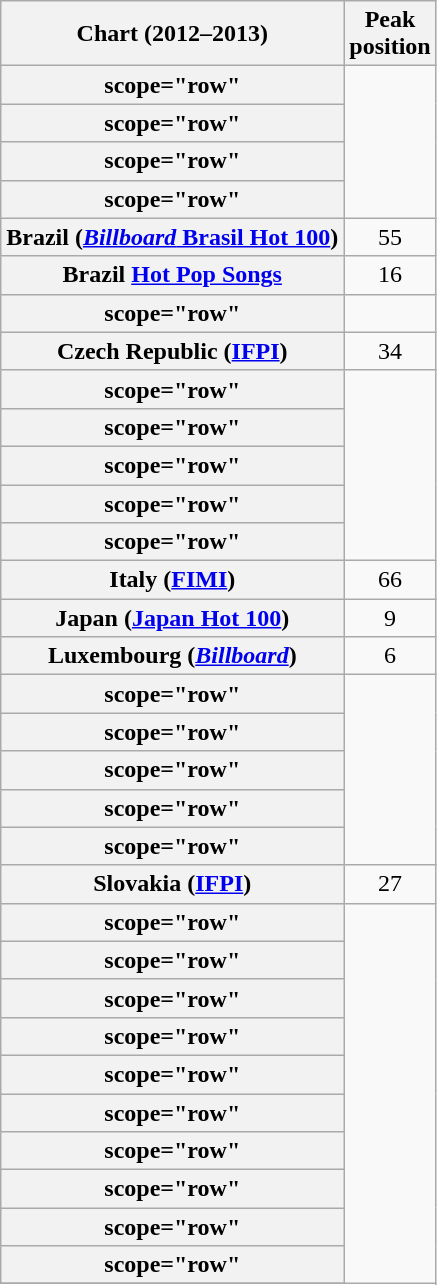<table class="wikitable plainrowheaders sortable" style="text-align:center">
<tr>
<th scope="col">Chart (2012–2013)</th>
<th scope="col">Peak<br>position</th>
</tr>
<tr>
<th>scope="row"</th>
</tr>
<tr>
<th>scope="row"</th>
</tr>
<tr>
<th>scope="row"</th>
</tr>
<tr>
<th>scope="row"</th>
</tr>
<tr>
<th scope="row">Brazil (<a href='#'><em>Billboard</em> Brasil Hot 100</a>)</th>
<td style="text-align:center;">55</td>
</tr>
<tr>
<th scope="row">Brazil <a href='#'>Hot Pop Songs</a></th>
<td style="text-align:center;">16</td>
</tr>
<tr>
<th>scope="row"</th>
</tr>
<tr>
<th scope="row">Czech Republic (<a href='#'>IFPI</a>)</th>
<td style="text-align:center;">34</td>
</tr>
<tr>
<th>scope="row"</th>
</tr>
<tr>
<th>scope="row"</th>
</tr>
<tr>
<th>scope="row"</th>
</tr>
<tr>
<th>scope="row"</th>
</tr>
<tr>
<th>scope="row"</th>
</tr>
<tr>
<th scope="row">Italy (<a href='#'>FIMI</a>)</th>
<td style="text-align:center;">66</td>
</tr>
<tr>
<th scope="row">Japan (<a href='#'>Japan Hot 100</a>)</th>
<td style="text-align:center;">9</td>
</tr>
<tr>
<th scope="row">Luxembourg (<em><a href='#'>Billboard</a></em>)</th>
<td style="text-align:center;">6</td>
</tr>
<tr>
<th>scope="row"</th>
</tr>
<tr>
<th>scope="row"</th>
</tr>
<tr>
<th>scope="row"</th>
</tr>
<tr>
<th>scope="row"</th>
</tr>
<tr>
<th>scope="row"</th>
</tr>
<tr>
<th scope="row">Slovakia (<a href='#'>IFPI</a>)</th>
<td style="text-align:center;">27</td>
</tr>
<tr>
<th>scope="row"</th>
</tr>
<tr>
<th>scope="row"</th>
</tr>
<tr>
<th>scope="row"</th>
</tr>
<tr>
<th>scope="row"</th>
</tr>
<tr>
<th>scope="row"</th>
</tr>
<tr>
<th>scope="row"</th>
</tr>
<tr>
<th>scope="row"</th>
</tr>
<tr>
<th>scope="row"</th>
</tr>
<tr>
<th>scope="row"</th>
</tr>
<tr>
<th>scope="row"</th>
</tr>
<tr>
</tr>
</table>
